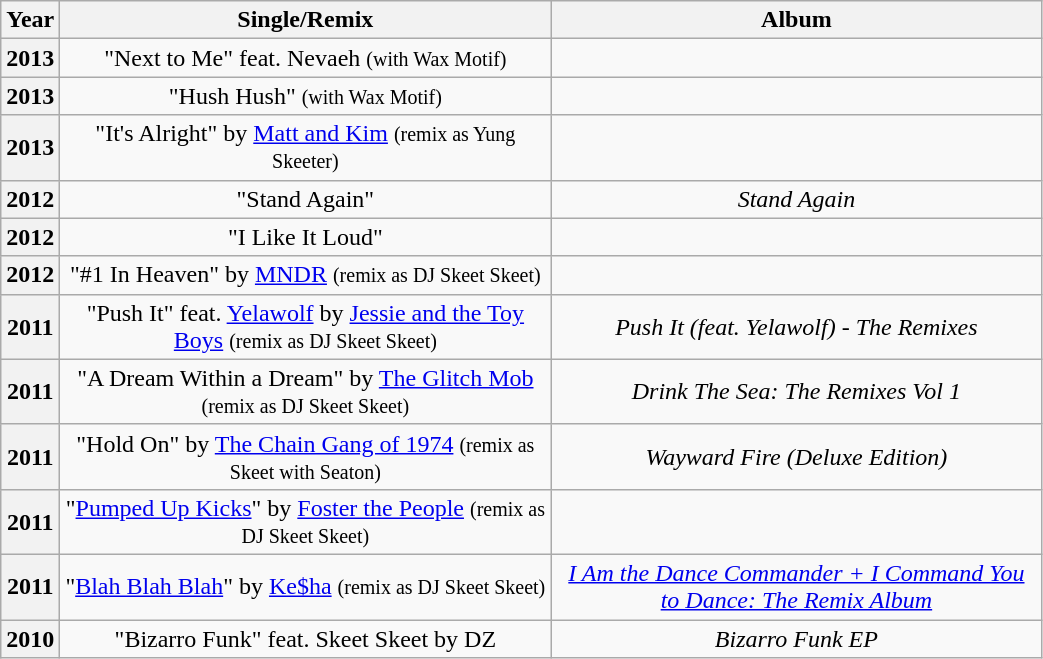<table class="wikitable plainrowheaders" style="text-align:center;">
<tr>
<th scope="col" rowspan="1">Year</th>
<th scope="col" rowspan="1" style="width:20em;">Single/Remix</th>
<th scope="col" rowspan="1" style="width:20em;">Album</th>
</tr>
<tr>
<th scope="row">2013</th>
<td>"Next to Me" feat. Nevaeh <small>(with Wax Motif)</small></td>
<td></td>
</tr>
<tr>
<th scope="row">2013</th>
<td>"Hush Hush" <small>(with Wax Motif)</small></td>
<td></td>
</tr>
<tr>
<th scope="row">2013</th>
<td>"It's Alright" by <a href='#'>Matt and Kim</a> <small>(remix as Yung Skeeter)</small></td>
<td></td>
</tr>
<tr>
<th scope="row">2012</th>
<td>"Stand Again"</td>
<td><em>Stand Again</em></td>
</tr>
<tr>
<th scope="row">2012</th>
<td>"I Like It Loud"</td>
<td></td>
</tr>
<tr>
<th scope="row">2012</th>
<td>"#1 In Heaven" by <a href='#'>MNDR</a> <small>(remix as DJ Skeet Skeet)</small></td>
<td></td>
</tr>
<tr>
<th scope="row">2011</th>
<td>"Push It" feat. <a href='#'>Yelawolf</a> by <a href='#'>Jessie and the Toy Boys</a> <small>(remix as DJ Skeet Skeet)</small></td>
<td><em>Push It (feat. Yelawolf) - The Remixes</em></td>
</tr>
<tr>
<th scope="row">2011</th>
<td>"A Dream Within a Dream" by <a href='#'>The Glitch Mob</a> <small>(remix as DJ Skeet Skeet)</small></td>
<td><em>Drink The Sea: The Remixes Vol 1</em></td>
</tr>
<tr>
<th scope="row">2011</th>
<td>"Hold On" by <a href='#'>The Chain Gang of 1974</a> <small>(remix as Skeet with Seaton)</small></td>
<td><em>Wayward Fire (Deluxe Edition)</em></td>
</tr>
<tr>
<th scope="row">2011</th>
<td>"<a href='#'>Pumped Up Kicks</a>" by <a href='#'>Foster the People</a> <small>(remix as DJ Skeet Skeet)</small></td>
<td></td>
</tr>
<tr>
<th scope="row">2011</th>
<td>"<a href='#'>Blah Blah Blah</a>" by <a href='#'>Ke$ha</a> <small>(remix as DJ Skeet Skeet)</small></td>
<td><em><a href='#'>I Am the Dance Commander + I Command You to Dance: The Remix Album</a></em></td>
</tr>
<tr>
<th scope="row">2010</th>
<td>"Bizarro Funk" feat. Skeet Skeet by DZ</td>
<td><em>Bizarro Funk EP</em></td>
</tr>
</table>
